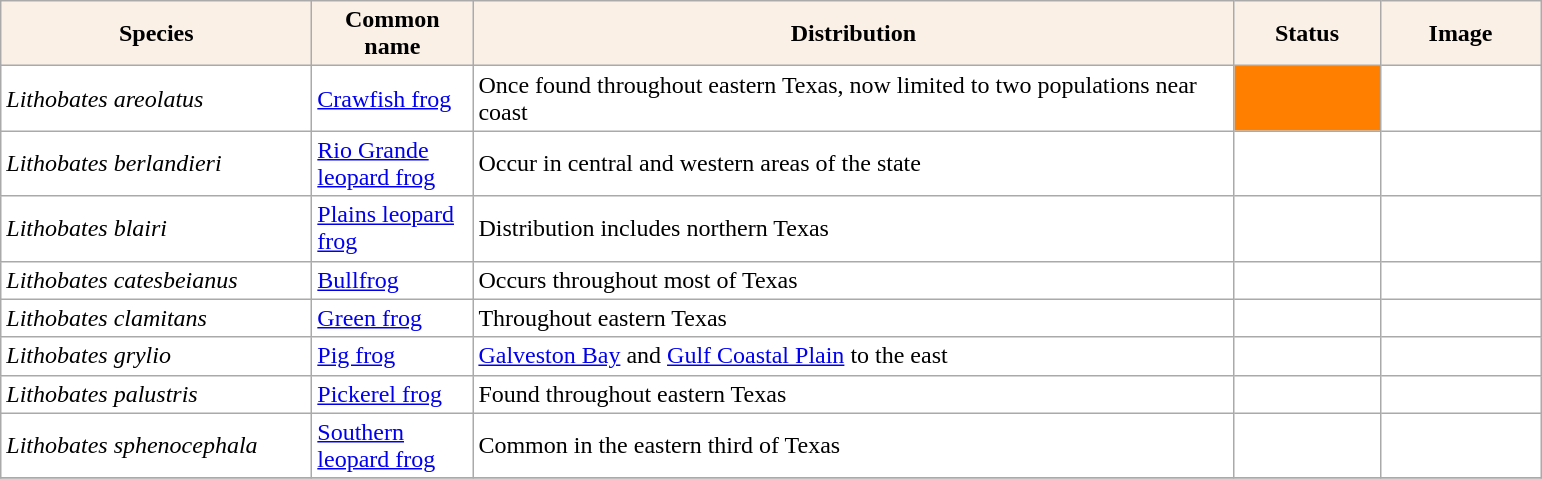<table class="sortable wikitable plainrowheaders" border="0" style="background:#ffffff" align="top" class="sortable wikitable">
<tr –>
<th scope="col" style="background-color:Linen; color:Black" width=200 px>Species</th>
<th scope="col" style="background-color:Linen; color:Black" width=100 px>Common name</th>
<th scope="col" style="background:Linen; color:Black" width=500 px>Distribution</th>
<th scope="col" style="background-color:Linen; color:Black" width=90 px>Status</th>
<th scope="col" style="background:Linen; color:Black" width=100 px>Image</th>
</tr>
<tr>
<td !scope="row" style="background:#ffffff"><em>Lithobates areolatus</em></td>
<td><a href='#'>Crawfish frog</a></td>
<td>Once found throughout eastern Texas, now limited to two populations near coast</td>
<td style="background: #FF8000; text-align:center;"></td>
<td></td>
</tr>
<tr>
<td !scope="row" style="background:#ffffff"><em>Lithobates berlandieri</em></td>
<td><a href='#'>Rio Grande leopard frog</a></td>
<td>Occur in central and western areas of the state</td>
<td style="text-align:center;"></td>
<td></td>
</tr>
<tr>
<td !scope="row" style="background:#ffffff"><em>Lithobates blairi</em></td>
<td><a href='#'>Plains leopard frog</a></td>
<td>Distribution includes northern Texas</td>
<td style="text-align:center;"></td>
<td></td>
</tr>
<tr>
<td !scope="row" style="background:#ffffff"><em>Lithobates catesbeianus</em></td>
<td><a href='#'>Bullfrog</a></td>
<td>Occurs throughout most of Texas</td>
<td style="text-align:center;"></td>
<td></td>
</tr>
<tr>
<td !scope="row" style="background:#ffffff"><em>Lithobates clamitans</em></td>
<td><a href='#'>Green frog</a></td>
<td>Throughout eastern Texas</td>
<td style="text-align:center;"></td>
<td></td>
</tr>
<tr>
<td !scope="row" style="background:#ffffff"><em>Lithobates grylio </em></td>
<td><a href='#'>Pig frog</a></td>
<td><a href='#'>Galveston Bay</a> and <a href='#'>Gulf Coastal Plain</a> to the east</td>
<td style="text-align:center;"></td>
<td></td>
</tr>
<tr>
<td !scope="row" style="background:#ffffff"><em>Lithobates palustris</em></td>
<td><a href='#'>Pickerel frog</a></td>
<td>Found throughout eastern Texas</td>
<td style="text-align:center;"></td>
<td></td>
</tr>
<tr>
<td !scope="row" style="background:#ffffff"><em>Lithobates sphenocephala</em></td>
<td><a href='#'>Southern leopard frog</a></td>
<td>Common in the eastern third of Texas</td>
<td style="text-align:center;"></td>
<td></td>
</tr>
<tr>
</tr>
</table>
